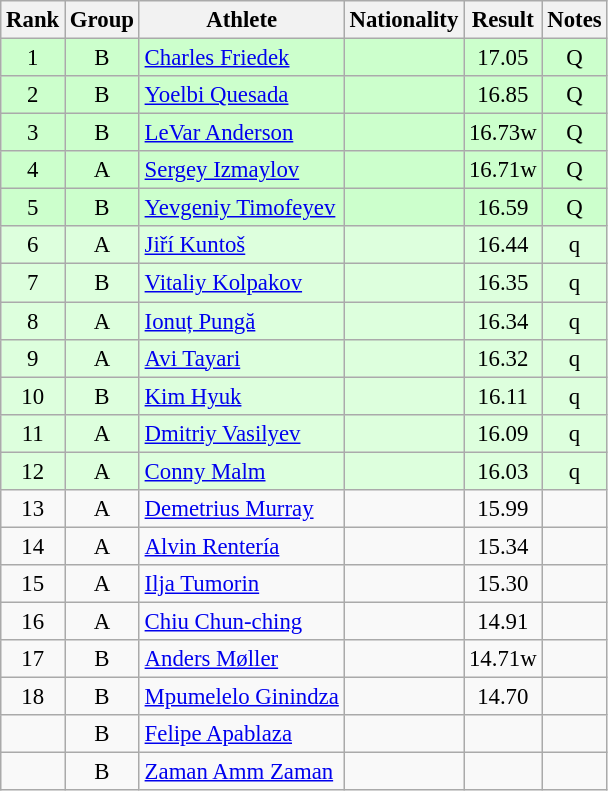<table class="wikitable sortable" style="text-align:center;font-size:95%">
<tr>
<th>Rank</th>
<th>Group</th>
<th>Athlete</th>
<th>Nationality</th>
<th>Result</th>
<th>Notes</th>
</tr>
<tr bgcolor=ccffcc>
<td>1</td>
<td>B</td>
<td align="left"><a href='#'>Charles Friedek</a></td>
<td align=left></td>
<td>17.05</td>
<td>Q</td>
</tr>
<tr bgcolor=ccffcc>
<td>2</td>
<td>B</td>
<td align="left"><a href='#'>Yoelbi Quesada</a></td>
<td align=left></td>
<td>16.85</td>
<td>Q</td>
</tr>
<tr bgcolor=ccffcc>
<td>3</td>
<td>B</td>
<td align="left"><a href='#'>LeVar Anderson</a></td>
<td align=left></td>
<td>16.73w</td>
<td>Q</td>
</tr>
<tr bgcolor=ccffcc>
<td>4</td>
<td>A</td>
<td align="left"><a href='#'>Sergey Izmaylov</a></td>
<td align=left></td>
<td>16.71w</td>
<td>Q</td>
</tr>
<tr bgcolor=ccffcc>
<td>5</td>
<td>B</td>
<td align="left"><a href='#'>Yevgeniy Timofeyev</a></td>
<td align=left></td>
<td>16.59</td>
<td>Q</td>
</tr>
<tr bgcolor=ddffdd>
<td>6</td>
<td>A</td>
<td align="left"><a href='#'>Jiří Kuntoš</a></td>
<td align=left></td>
<td>16.44</td>
<td>q</td>
</tr>
<tr bgcolor=ddffdd>
<td>7</td>
<td>B</td>
<td align="left"><a href='#'>Vitaliy Kolpakov</a></td>
<td align=left></td>
<td>16.35</td>
<td>q</td>
</tr>
<tr bgcolor=ddffdd>
<td>8</td>
<td>A</td>
<td align="left"><a href='#'>Ionuț Pungă</a></td>
<td align=left></td>
<td>16.34</td>
<td>q</td>
</tr>
<tr bgcolor=ddffdd>
<td>9</td>
<td>A</td>
<td align="left"><a href='#'>Avi Tayari</a></td>
<td align=left></td>
<td>16.32</td>
<td>q</td>
</tr>
<tr bgcolor=ddffdd>
<td>10</td>
<td>B</td>
<td align="left"><a href='#'>Kim Hyuk</a></td>
<td align=left></td>
<td>16.11</td>
<td>q</td>
</tr>
<tr bgcolor=ddffdd>
<td>11</td>
<td>A</td>
<td align="left"><a href='#'>Dmitriy Vasilyev</a></td>
<td align=left></td>
<td>16.09</td>
<td>q</td>
</tr>
<tr bgcolor=ddffdd>
<td>12</td>
<td>A</td>
<td align="left"><a href='#'>Conny Malm</a></td>
<td align=left></td>
<td>16.03</td>
<td>q</td>
</tr>
<tr>
<td>13</td>
<td>A</td>
<td align="left"><a href='#'>Demetrius Murray</a></td>
<td align=left></td>
<td>15.99</td>
<td></td>
</tr>
<tr>
<td>14</td>
<td>A</td>
<td align="left"><a href='#'>Alvin Rentería</a></td>
<td align=left></td>
<td>15.34</td>
<td></td>
</tr>
<tr>
<td>15</td>
<td>A</td>
<td align="left"><a href='#'>Ilja Tumorin</a></td>
<td align=left></td>
<td>15.30</td>
<td></td>
</tr>
<tr>
<td>16</td>
<td>A</td>
<td align="left"><a href='#'>Chiu Chun-ching</a></td>
<td align=left></td>
<td>14.91</td>
<td></td>
</tr>
<tr>
<td>17</td>
<td>B</td>
<td align="left"><a href='#'>Anders Møller</a></td>
<td align=left></td>
<td>14.71w</td>
<td></td>
</tr>
<tr>
<td>18</td>
<td>B</td>
<td align="left"><a href='#'>Mpumelelo Ginindza</a></td>
<td align=left></td>
<td>14.70</td>
<td></td>
</tr>
<tr>
<td></td>
<td>B</td>
<td align="left"><a href='#'>Felipe Apablaza</a></td>
<td align=left></td>
<td></td>
<td></td>
</tr>
<tr>
<td></td>
<td>B</td>
<td align="left"><a href='#'>Zaman Amm Zaman</a></td>
<td align=left></td>
<td></td>
<td></td>
</tr>
</table>
